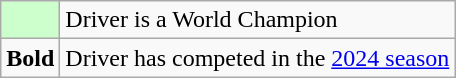<table class="wikitable">
<tr>
<td style="background:#cfc;"></td>
<td>Driver is a World Champion</td>
</tr>
<tr>
<td><strong>Bold</strong></td>
<td>Driver has competed in the <a href='#'>2024 season</a></td>
</tr>
</table>
